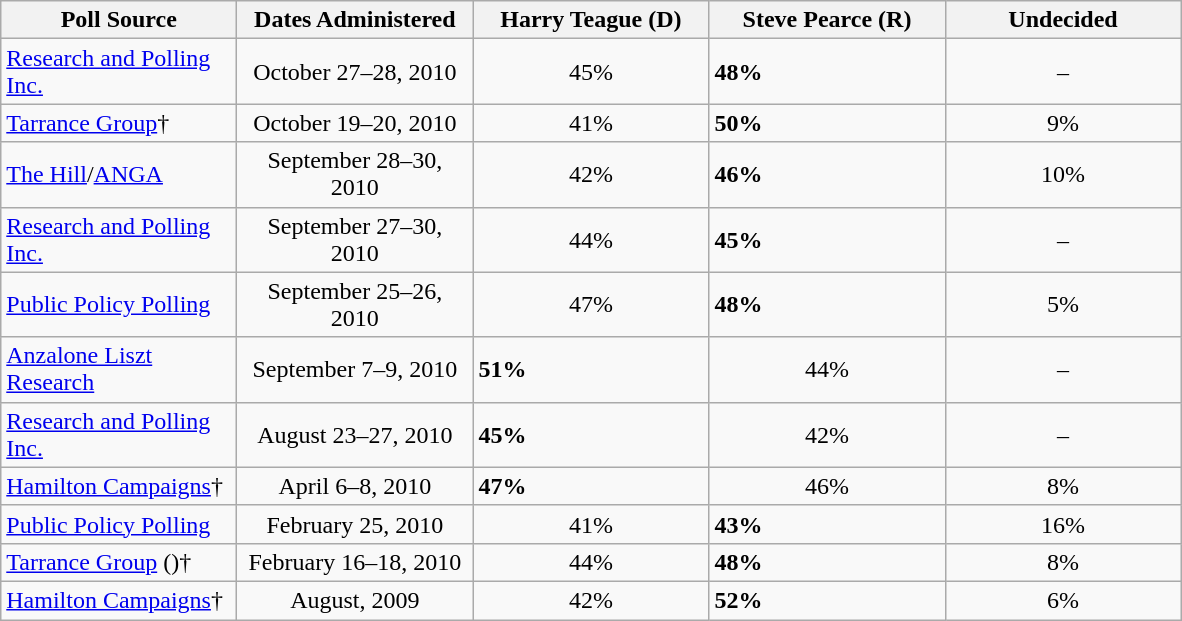<table class="wikitable">
<tr valign=bottom>
<th width='150'>Poll Source</th>
<th width='150'>Dates Administered</th>
<th width='150'>Harry Teague (D)</th>
<th width='150'>Steve Pearce (R)</th>
<th width='150'>Undecided</th>
</tr>
<tr>
<td><a href='#'>Research and Polling Inc.</a></td>
<td align=center>October 27–28, 2010</td>
<td align=center>45%</td>
<td><strong>48%</strong></td>
<td align=center>–</td>
</tr>
<tr>
<td><a href='#'>Tarrance Group</a>†</td>
<td align=center>October 19–20, 2010</td>
<td align=center>41%</td>
<td><strong>50%</strong></td>
<td align=center>9%</td>
</tr>
<tr>
<td><a href='#'>The Hill</a>/<a href='#'>ANGA</a></td>
<td align=center>September 28–30, 2010</td>
<td align=center>42%</td>
<td><strong>46%</strong></td>
<td align=center>10%</td>
</tr>
<tr>
<td><a href='#'>Research and Polling Inc.</a></td>
<td align=center>September 27–30, 2010</td>
<td align=center>44%</td>
<td><strong>45%</strong></td>
<td align=center>–</td>
</tr>
<tr>
<td><a href='#'>Public Policy Polling</a></td>
<td align=center>September 25–26, 2010</td>
<td align=center>47%</td>
<td><strong>48%</strong></td>
<td align=center>5%</td>
</tr>
<tr>
<td><a href='#'>Anzalone Liszt Research</a></td>
<td align=center>September 7–9, 2010</td>
<td><strong>51%</strong></td>
<td align=center>44%</td>
<td align=center>–</td>
</tr>
<tr>
<td><a href='#'>Research and Polling Inc.</a></td>
<td align=center>August 23–27, 2010</td>
<td><strong>45%</strong></td>
<td align=center>42%</td>
<td align=center>–</td>
</tr>
<tr>
<td><a href='#'>Hamilton Campaigns</a>†</td>
<td align=center>April 6–8, 2010</td>
<td><strong>47%</strong></td>
<td align=center>46%</td>
<td align=center>8%</td>
</tr>
<tr>
<td><a href='#'>Public Policy Polling</a></td>
<td align=center>February 25, 2010</td>
<td align=center>41%</td>
<td><strong>43%</strong></td>
<td align=center>16%</td>
</tr>
<tr>
<td><a href='#'>Tarrance Group</a> ()†</td>
<td align=center>February 16–18, 2010</td>
<td align=center>44%</td>
<td><strong>48%</strong></td>
<td align=center>8%</td>
</tr>
<tr>
<td><a href='#'>Hamilton Campaigns</a>†</td>
<td align=center>August, 2009</td>
<td align=center>42%</td>
<td><strong>52%</strong></td>
<td align=center>6%</td>
</tr>
</table>
